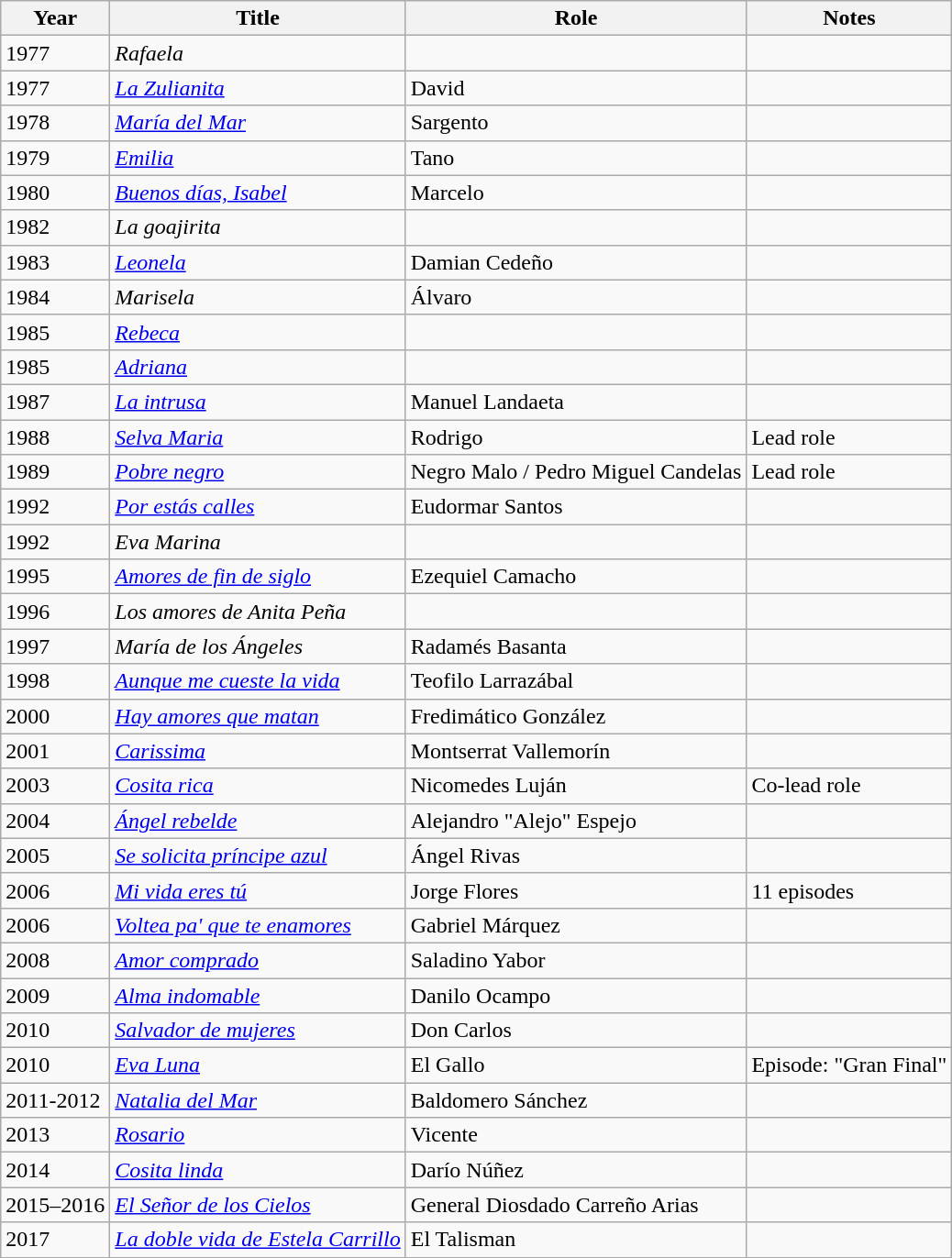<table class="wikitable sortable">
<tr>
<th>Year</th>
<th>Title</th>
<th>Role</th>
<th>Notes</th>
</tr>
<tr>
<td>1977</td>
<td><em>Rafaela</em></td>
<td></td>
<td></td>
</tr>
<tr>
<td>1977</td>
<td><em><a href='#'>La Zulianita</a></em></td>
<td>David</td>
<td></td>
</tr>
<tr>
<td>1978</td>
<td><em><a href='#'>María del Mar</a></em></td>
<td>Sargento</td>
<td></td>
</tr>
<tr>
<td>1979</td>
<td><em><a href='#'>Emilia</a></em></td>
<td>Tano</td>
<td></td>
</tr>
<tr>
<td>1980</td>
<td><em><a href='#'>Buenos días, Isabel</a></em></td>
<td>Marcelo</td>
<td></td>
</tr>
<tr>
<td>1982</td>
<td><em>La goajirita</em></td>
<td></td>
<td></td>
</tr>
<tr>
<td>1983</td>
<td><em><a href='#'>Leonela</a></em></td>
<td>Damian Cedeño</td>
<td></td>
</tr>
<tr>
<td>1984</td>
<td><em>Marisela</em></td>
<td>Álvaro</td>
<td></td>
</tr>
<tr>
<td>1985</td>
<td><em><a href='#'>Rebeca</a></em></td>
<td></td>
<td></td>
</tr>
<tr>
<td>1985</td>
<td><em><a href='#'>Adriana</a></em></td>
<td></td>
<td></td>
</tr>
<tr>
<td>1987</td>
<td><em><a href='#'>La intrusa</a></em></td>
<td>Manuel Landaeta</td>
<td></td>
</tr>
<tr>
<td>1988</td>
<td><em><a href='#'>Selva Maria</a></em></td>
<td>Rodrigo</td>
<td>Lead role</td>
</tr>
<tr>
<td>1989</td>
<td><em><a href='#'>Pobre negro</a></em></td>
<td>Negro Malo / Pedro Miguel Candelas</td>
<td>Lead role</td>
</tr>
<tr>
<td>1992</td>
<td><em><a href='#'>Por estás calles</a></em></td>
<td>Eudormar Santos</td>
<td></td>
</tr>
<tr>
<td>1992</td>
<td><em>Eva Marina</em></td>
<td></td>
<td></td>
</tr>
<tr>
<td>1995</td>
<td><em><a href='#'>Amores de fin de siglo</a></em></td>
<td>Ezequiel Camacho</td>
<td></td>
</tr>
<tr>
<td>1996</td>
<td><em>Los amores de Anita Peña</em></td>
<td></td>
<td></td>
</tr>
<tr>
<td>1997</td>
<td><em>María de los Ángeles</em></td>
<td>Radamés Basanta</td>
<td></td>
</tr>
<tr>
<td>1998</td>
<td><em><a href='#'>Aunque me cueste la vida</a></em></td>
<td>Teofilo Larrazábal</td>
<td></td>
</tr>
<tr>
<td>2000</td>
<td><em><a href='#'>Hay amores que matan</a></em></td>
<td>Fredimático González</td>
<td></td>
</tr>
<tr>
<td>2001</td>
<td><em><a href='#'>Carissima</a></em></td>
<td>Montserrat Vallemorín</td>
<td></td>
</tr>
<tr>
<td>2003</td>
<td><em><a href='#'>Cosita rica</a></em></td>
<td>Nicomedes Luján</td>
<td>Co-lead role</td>
</tr>
<tr>
<td>2004</td>
<td><em><a href='#'>Ángel rebelde</a></em></td>
<td>Alejandro "Alejo" Espejo</td>
<td></td>
</tr>
<tr>
<td>2005</td>
<td><em><a href='#'>Se solicita príncipe azul</a></em></td>
<td>Ángel Rivas</td>
<td></td>
</tr>
<tr>
<td>2006</td>
<td><em><a href='#'>Mi vida eres tú</a></em></td>
<td>Jorge Flores</td>
<td>11 episodes</td>
</tr>
<tr>
<td>2006</td>
<td><em><a href='#'>Voltea pa' que te enamores</a></em></td>
<td>Gabriel Márquez</td>
<td></td>
</tr>
<tr>
<td>2008</td>
<td><em><a href='#'>Amor comprado</a></em></td>
<td>Saladino Yabor</td>
<td></td>
</tr>
<tr>
<td>2009</td>
<td><em><a href='#'>Alma indomable</a></em></td>
<td>Danilo Ocampo</td>
<td></td>
</tr>
<tr>
<td>2010</td>
<td><em><a href='#'>Salvador de mujeres</a></em></td>
<td>Don Carlos</td>
<td></td>
</tr>
<tr>
<td>2010</td>
<td><em><a href='#'>Eva Luna</a></em></td>
<td>El Gallo</td>
<td>Episode: "Gran Final"</td>
</tr>
<tr>
<td>2011-2012</td>
<td><em><a href='#'>Natalia del Mar</a></em></td>
<td>Baldomero Sánchez</td>
<td></td>
</tr>
<tr>
<td>2013</td>
<td><em><a href='#'>Rosario</a></em></td>
<td>Vicente</td>
<td></td>
</tr>
<tr>
<td>2014</td>
<td><em><a href='#'>Cosita linda</a></em></td>
<td>Darío Núñez</td>
<td></td>
</tr>
<tr>
<td>2015–2016</td>
<td><em><a href='#'>El Señor de los Cielos</a></em></td>
<td>General Diosdado Carreño Arias</td>
<td></td>
</tr>
<tr>
<td>2017</td>
<td><em><a href='#'>La doble vida de Estela Carrillo</a></em></td>
<td>El Talisman</td>
<td></td>
</tr>
<tr>
</tr>
</table>
